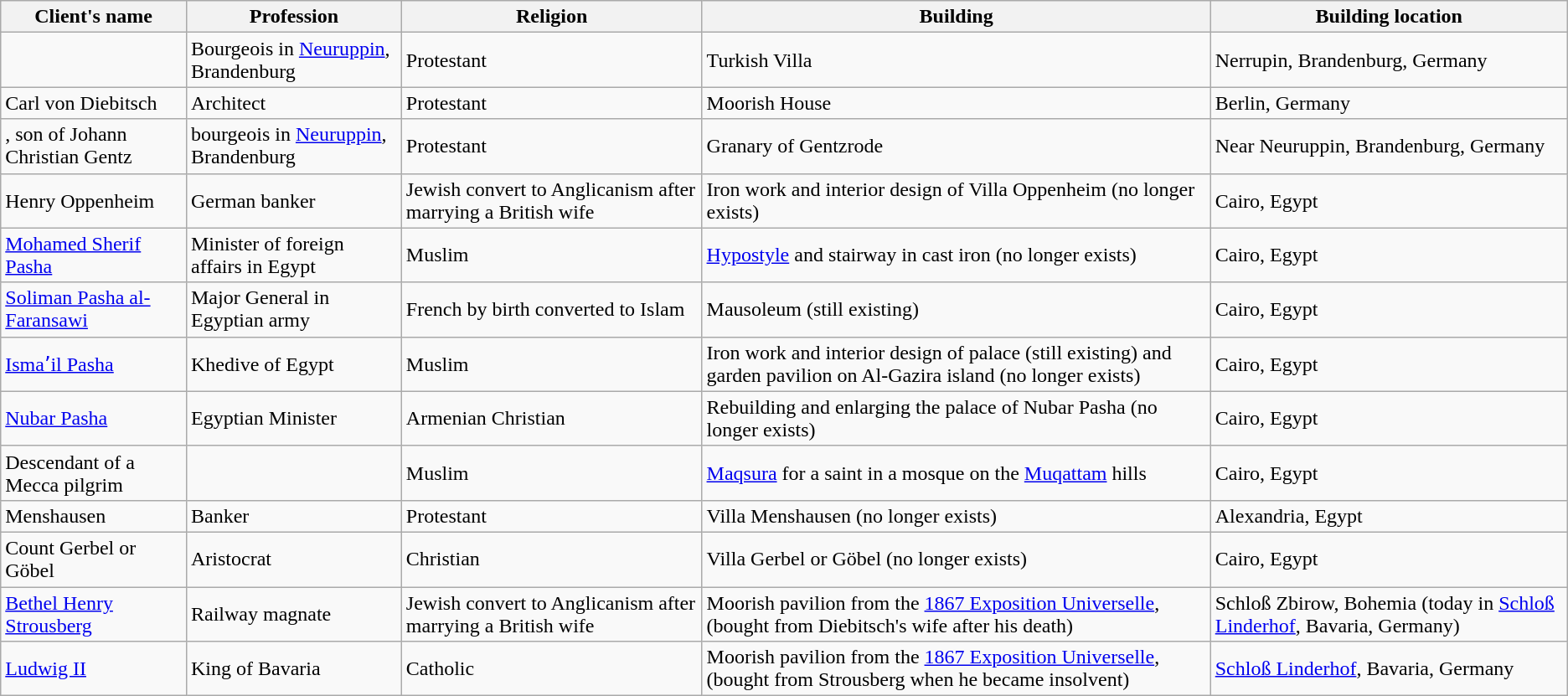<table class="wikitable">
<tr>
<th>Client's name</th>
<th>Profession</th>
<th>Religion</th>
<th>Building</th>
<th>Building location</th>
</tr>
<tr>
<td></td>
<td>Bourgeois in <a href='#'>Neuruppin</a>, Brandenburg</td>
<td>Protestant</td>
<td>Turkish Villa</td>
<td>Nerrupin, Brandenburg, Germany</td>
</tr>
<tr>
<td>Carl von Diebitsch</td>
<td>Architect</td>
<td>Protestant</td>
<td>Moorish House</td>
<td>Berlin, Germany</td>
</tr>
<tr>
<td>, son of Johann Christian Gentz</td>
<td>bourgeois in <a href='#'>Neuruppin</a>, Brandenburg</td>
<td>Protestant</td>
<td>Granary of Gentzrode</td>
<td>Near Neuruppin, Brandenburg, Germany</td>
</tr>
<tr>
<td>Henry Oppenheim</td>
<td>German banker</td>
<td>Jewish convert to Anglicanism after marrying a British wife</td>
<td>Iron work and interior design of Villa Oppenheim (no longer exists)</td>
<td>Cairo, Egypt</td>
</tr>
<tr>
<td><a href='#'>Mohamed Sherif Pasha</a></td>
<td>Minister of foreign affairs in Egypt</td>
<td>Muslim</td>
<td><a href='#'>Hypostyle</a> and stairway in cast iron (no longer exists)</td>
<td>Cairo, Egypt</td>
</tr>
<tr>
<td><a href='#'>Soliman Pasha al-Faransawi</a></td>
<td>Major General in Egyptian army</td>
<td>French by birth converted to Islam</td>
<td>Mausoleum (still existing)</td>
<td>Cairo, Egypt</td>
</tr>
<tr>
<td><a href='#'>Ismaʼil Pasha</a></td>
<td>Khedive of Egypt</td>
<td>Muslim</td>
<td>Iron work and interior design of palace (still existing) and garden pavilion on Al-Gazira island (no longer exists)</td>
<td>Cairo, Egypt</td>
</tr>
<tr>
<td><a href='#'>Nubar Pasha</a></td>
<td>Egyptian Minister</td>
<td>Armenian Christian</td>
<td>Rebuilding and enlarging the palace of Nubar Pasha (no longer exists)</td>
<td>Cairo, Egypt</td>
</tr>
<tr>
<td>Descendant of a Mecca pilgrim</td>
<td></td>
<td>Muslim</td>
<td><a href='#'>Maqsura</a> for a saint in a mosque on the <a href='#'>Muqattam</a> hills</td>
<td>Cairo, Egypt</td>
</tr>
<tr>
<td>Menshausen</td>
<td>Banker</td>
<td>Protestant</td>
<td>Villa Menshausen (no longer exists)</td>
<td>Alexandria, Egypt</td>
</tr>
<tr>
<td>Count Gerbel or Göbel</td>
<td>Aristocrat</td>
<td>Christian</td>
<td>Villa Gerbel or Göbel (no longer exists)</td>
<td>Cairo, Egypt</td>
</tr>
<tr>
<td><a href='#'>Bethel Henry Strousberg</a></td>
<td>Railway magnate</td>
<td>Jewish convert to Anglicanism after marrying a British wife</td>
<td>Moorish pavilion from the <a href='#'>1867 Exposition Universelle</a>, (bought from Diebitsch's wife after his death)</td>
<td>Schloß Zbirow, Bohemia (today in <a href='#'>Schloß Linderhof</a>, Bavaria, Germany)</td>
</tr>
<tr>
<td><a href='#'>Ludwig II</a></td>
<td>King of Bavaria</td>
<td>Catholic</td>
<td>Moorish pavilion from the <a href='#'>1867 Exposition Universelle</a>, (bought from Strousberg when he became insolvent)</td>
<td><a href='#'>Schloß Linderhof</a>, Bavaria, Germany</td>
</tr>
</table>
